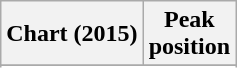<table class="wikitable sortable plainrowheaders" style="text-align:center">
<tr>
<th scope="col">Chart (2015)</th>
<th scope="col">Peak<br>position</th>
</tr>
<tr>
</tr>
<tr>
</tr>
<tr>
</tr>
<tr>
</tr>
<tr>
</tr>
</table>
